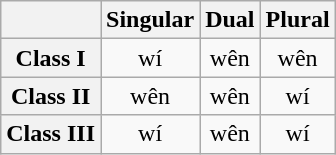<table class="wikitable">
<tr>
<th></th>
<th>Singular</th>
<th>Dual</th>
<th>Plural</th>
</tr>
<tr align="center">
<th>Class I</th>
<td>wí</td>
<td>wên</td>
<td>wên</td>
</tr>
<tr align="center">
<th>Class II</th>
<td>wên</td>
<td>wên</td>
<td>wí</td>
</tr>
<tr align="center">
<th>Class III</th>
<td>wí</td>
<td>wên</td>
<td>wí</td>
</tr>
</table>
